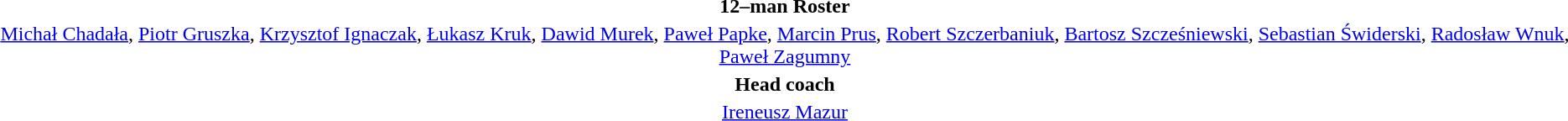<table style="text-align: center; margin-top: 2em; margin-left: auto; margin-right: auto">
<tr>
<td><strong>12–man Roster</strong></td>
</tr>
<tr>
<td><a href='#'>Michał Chadała</a>, <a href='#'>Piotr Gruszka</a>, <a href='#'>Krzysztof Ignaczak</a>, <a href='#'>Łukasz Kruk</a>, <a href='#'>Dawid Murek</a>, <a href='#'>Paweł Papke</a>, <a href='#'>Marcin Prus</a>, <a href='#'>Robert Szczerbaniuk</a>, <a href='#'>Bartosz Szcześniewski</a>, <a href='#'>Sebastian Świderski</a>, <a href='#'>Radosław Wnuk</a>, <a href='#'>Paweł Zagumny</a></td>
</tr>
<tr>
<td><strong>Head coach</strong></td>
</tr>
<tr>
<td><a href='#'>Ireneusz Mazur</a></td>
</tr>
</table>
